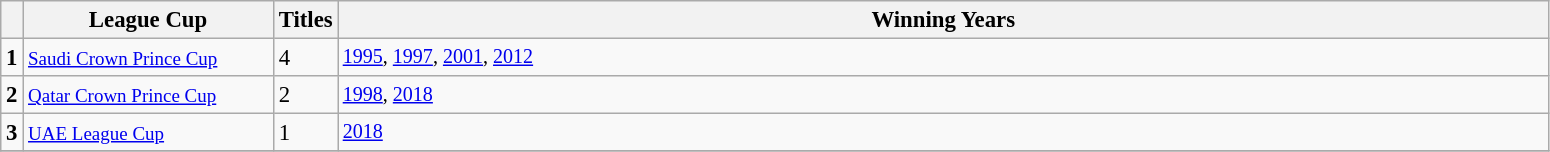<table class="wikitable plainrowheaders sortable" style="text-align:left;font-size:95%">
<tr>
<th style="width:3px;"></th>
<th style="width:160px;">League Cup</th>
<th style="width:5px;">Titles</th>
<th style="width:800px;">Winning Years</th>
</tr>
<tr>
<td style="font-weight:bold;">1</td>
<td> <small><a href='#'>Saudi Crown Prince Cup</a></small></td>
<td>4</td>
<td style="font-size:88%"><a href='#'>1995</a>, <a href='#'>1997</a>, <a href='#'>2001</a>, <a href='#'>2012</a></td>
</tr>
<tr>
<td style="font-weight:bold;">2</td>
<td> <small><a href='#'>Qatar Crown Prince Cup</a></small></td>
<td>2</td>
<td style="font-size:88%"><a href='#'>1998</a>, <a href='#'>2018</a></td>
</tr>
<tr>
<td style="font-weight:bold;">3</td>
<td> <small><a href='#'>UAE League Cup</a></small></td>
<td>1</td>
<td style="font-size:88%"><a href='#'>2018</a></td>
</tr>
<tr>
</tr>
</table>
